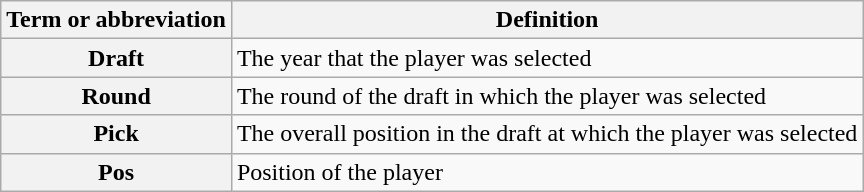<table class="wikitable">
<tr>
<th scope="col">Term or abbreviation</th>
<th scope="col">Definition</th>
</tr>
<tr>
<th scope="row">Draft</th>
<td>The year that the player was selected</td>
</tr>
<tr>
<th scope="row">Round</th>
<td>The round of the draft in which the player was selected</td>
</tr>
<tr>
<th scope="row">Pick</th>
<td>The overall position in the draft at which the player was selected</td>
</tr>
<tr>
<th scope="row">Pos</th>
<td>Position of the player</td>
</tr>
</table>
